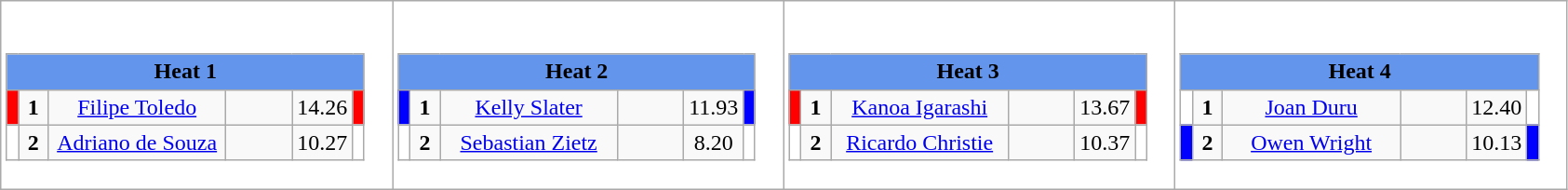<table class="wikitable" style="background:#fff;">
<tr>
<td><div><br><table class="wikitable">
<tr>
<td colspan="6"  style="text-align:center; background:#6495ed;"><strong>Heat 1</strong></td>
</tr>
<tr>
<td style="width:01px; background: #f00;"></td>
<td style="width:14px; text-align:center;"><strong>1</strong></td>
<td style="width:120px; text-align:center;"><a href='#'>Filipe Toledo</a></td>
<td style="width:40px; text-align:center;"></td>
<td style="width:20px; text-align:center;">14.26</td>
<td style="width:01px; background: #f00;"></td>
</tr>
<tr>
<td style="width:01px; background: #fff;"></td>
<td style="width:14px; text-align:center;"><strong>2</strong></td>
<td style="width:120px; text-align:center;"><a href='#'>Adriano de Souza</a></td>
<td style="width:40px; text-align:center;"></td>
<td style="width:20px; text-align:center;">10.27</td>
<td style="width:01px; background: #fff;"></td>
</tr>
</table>
</div></td>
<td><div><br><table class="wikitable">
<tr>
<td colspan="6"  style="text-align:center; background:#6495ed;"><strong>Heat 2</strong></td>
</tr>
<tr>
<td style="width:01px; background: #00f;"></td>
<td style="width:14px; text-align:center;"><strong>1</strong></td>
<td style="width:120px; text-align:center;"><a href='#'>Kelly Slater</a></td>
<td style="width:40px; text-align:center;"></td>
<td style="width:20px; text-align:center;">11.93</td>
<td style="width:01px; background: #00f;"></td>
</tr>
<tr>
<td style="width:01px; background: #fff;"></td>
<td style="width:14px; text-align:center;"><strong>2</strong></td>
<td style="width:120px; text-align:center;"><a href='#'>Sebastian Zietz</a></td>
<td style="width:40px; text-align:center;"></td>
<td style="width:20px; text-align:center;">8.20</td>
<td style="width:01px; background: #fff;"></td>
</tr>
</table>
</div></td>
<td><div><br><table class="wikitable">
<tr>
<td colspan="6"  style="text-align:center; background:#6495ed;"><strong>Heat 3</strong></td>
</tr>
<tr>
<td style="width:01px; background: #f00;"></td>
<td style="width:14px; text-align:center;"><strong>1</strong></td>
<td style="width:120px; text-align:center;"><a href='#'>Kanoa Igarashi</a></td>
<td style="width:40px; text-align:center;"></td>
<td style="width:20px; text-align:center;">13.67</td>
<td style="width:01px; background: #f00;"></td>
</tr>
<tr>
<td style="width:01px; background: #fff;"></td>
<td style="width:14px; text-align:center;"><strong>2</strong></td>
<td style="width:120px; text-align:center;"><a href='#'>Ricardo Christie</a></td>
<td style="width:40px; text-align:center;"></td>
<td style="width:20px; text-align:center;">10.37</td>
<td style="width:01px; background: #fff;"></td>
</tr>
</table>
</div></td>
<td><div><br><table class="wikitable">
<tr>
<td colspan="6"  style="text-align:center; background:#6495ed;"><strong>Heat 4</strong></td>
</tr>
<tr>
<td style="width:01px; background: #fff;"></td>
<td style="width:14px; text-align:center;"><strong>1</strong></td>
<td style="width:120px; text-align:center;"><a href='#'>Joan Duru</a></td>
<td style="width:40px; text-align:center;"></td>
<td style="width:20px; text-align:center;">12.40</td>
<td style="width:01px; background: #fff;"></td>
</tr>
<tr>
<td style="width:01px; background: #00f;"></td>
<td style="width:14px; text-align:center;"><strong>2</strong></td>
<td style="width:120px; text-align:center;"><a href='#'>Owen Wright</a></td>
<td style="width:40px; text-align:center;"></td>
<td style="width:20px; text-align:center;">10.13</td>
<td style="width:01px; background: #00f;"></td>
</tr>
</table>
</div></td>
</tr>
</table>
